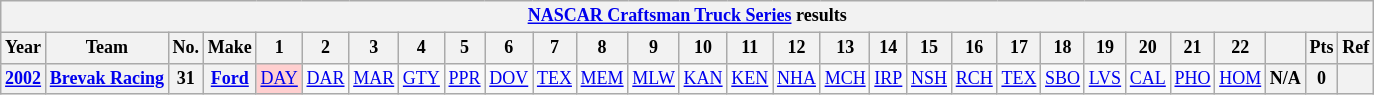<table class="wikitable" style="text-align:center; font-size:75%">
<tr>
<th colspan=45><a href='#'>NASCAR Craftsman Truck Series</a> results</th>
</tr>
<tr>
<th>Year</th>
<th>Team</th>
<th>No.</th>
<th>Make</th>
<th>1</th>
<th>2</th>
<th>3</th>
<th>4</th>
<th>5</th>
<th>6</th>
<th>7</th>
<th>8</th>
<th>9</th>
<th>10</th>
<th>11</th>
<th>12</th>
<th>13</th>
<th>14</th>
<th>15</th>
<th>16</th>
<th>17</th>
<th>18</th>
<th>19</th>
<th>20</th>
<th>21</th>
<th>22</th>
<th></th>
<th>Pts</th>
<th>Ref</th>
</tr>
<tr>
<th><a href='#'>2002</a></th>
<th><a href='#'>Brevak Racing</a></th>
<th>31</th>
<th><a href='#'>Ford</a></th>
<td style="background:#FFCFCF;"><a href='#'>DAY</a><br></td>
<td><a href='#'>DAR</a></td>
<td><a href='#'>MAR</a></td>
<td><a href='#'>GTY</a></td>
<td><a href='#'>PPR</a></td>
<td><a href='#'>DOV</a></td>
<td><a href='#'>TEX</a></td>
<td><a href='#'>MEM</a></td>
<td><a href='#'>MLW</a></td>
<td><a href='#'>KAN</a></td>
<td><a href='#'>KEN</a></td>
<td><a href='#'>NHA</a></td>
<td><a href='#'>MCH</a></td>
<td><a href='#'>IRP</a></td>
<td><a href='#'>NSH</a></td>
<td><a href='#'>RCH</a></td>
<td><a href='#'>TEX</a></td>
<td><a href='#'>SBO</a></td>
<td><a href='#'>LVS</a></td>
<td><a href='#'>CAL</a></td>
<td><a href='#'>PHO</a></td>
<td><a href='#'>HOM</a></td>
<th>N/A</th>
<th>0</th>
<th></th>
</tr>
</table>
